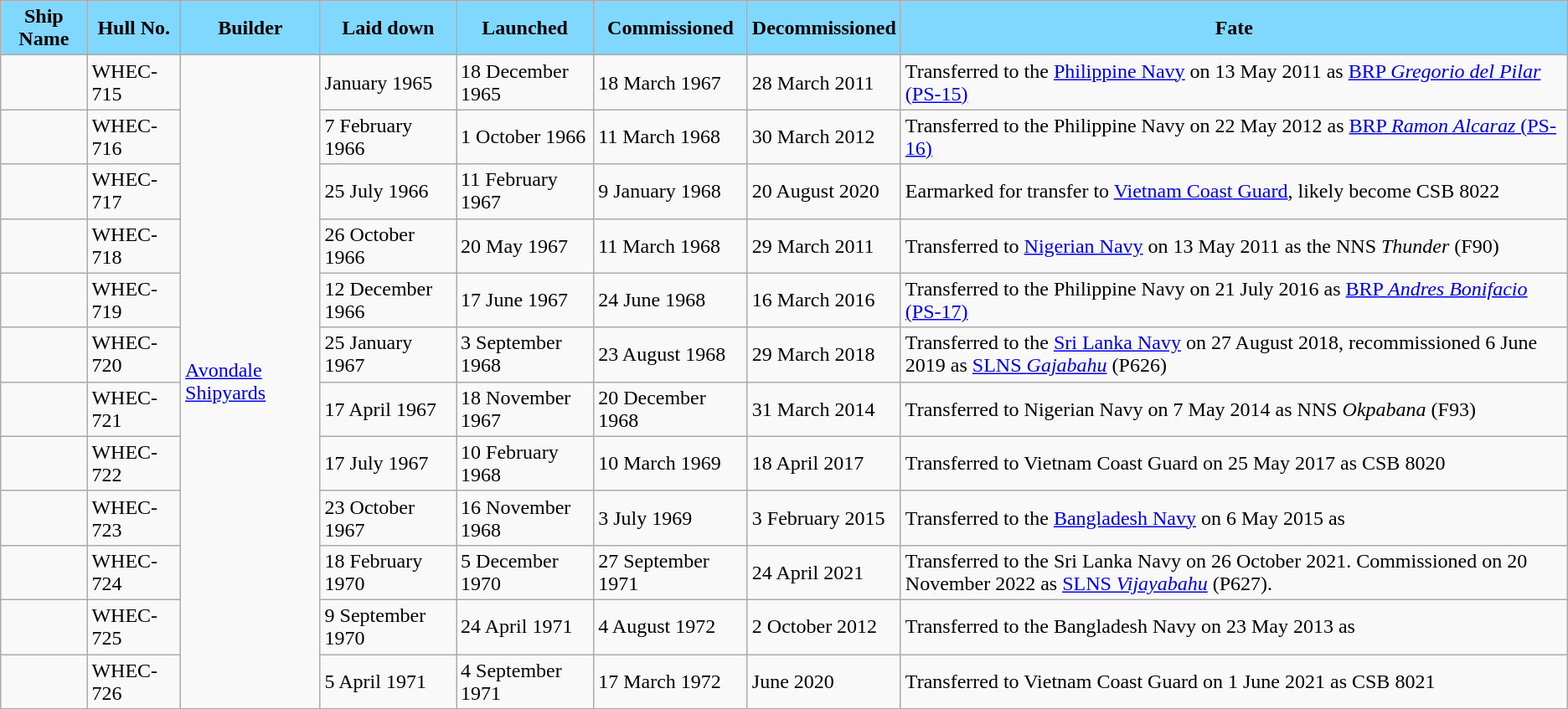<table class="sortable wikitable">
<tr>
<th style="background: #80D8FF;">Ship Name</th>
<th style="background: #80D8FF;">Hull No.</th>
<th style="background: #80D8FF;">Builder</th>
<th style="background: #80D8FF;">Laid down</th>
<th style="background: #80D8FF;">Launched</th>
<th style="background: #80D8FF;">Commissioned</th>
<th style="background: #80D8FF;">Decommissioned</th>
<th style="background: #80D8FF;">Fate</th>
</tr>
<tr>
<td></td>
<td>WHEC-715</td>
<td rowspan=12><a href='#'>Avondale Shipyards</a></td>
<td>January 1965</td>
<td>18 December 1965</td>
<td>18 March 1967</td>
<td>28 March 2011</td>
<td>Transferred to the <a href='#'>Philippine Navy</a> on 13 May 2011 as <a href='#'>BRP <em>Gregorio del Pilar</em> (PS-15)</a></td>
</tr>
<tr>
<td></td>
<td>WHEC-716</td>
<td>7 February 1966</td>
<td>1 October 1966</td>
<td>11 March 1968</td>
<td>30 March 2012</td>
<td>Transferred to the Philippine Navy on 22 May 2012 as <a href='#'>BRP <em>Ramon Alcaraz</em> (PS-16)</a></td>
</tr>
<tr>
<td></td>
<td>WHEC-717</td>
<td>25 July 1966</td>
<td>11 February 1967</td>
<td>9 January 1968</td>
<td>20 August 2020</td>
<td>Earmarked for transfer to <a href='#'>Vietnam Coast Guard</a>, likely become CSB 8022</td>
</tr>
<tr>
<td></td>
<td>WHEC-718</td>
<td>26 October 1966</td>
<td>20 May 1967</td>
<td>11 March 1968</td>
<td>29 March 2011</td>
<td>Transferred to <a href='#'>Nigerian Navy</a> on 13 May 2011 as the NNS <em>Thunder</em> (F90)</td>
</tr>
<tr>
<td></td>
<td>WHEC-719</td>
<td>12 December 1966</td>
<td>17 June 1967</td>
<td>24 June 1968</td>
<td>16 March 2016</td>
<td>Transferred to the Philippine Navy on 21 July 2016 as <a href='#'>BRP <em>Andres Bonifacio</em> (PS-17)</a></td>
</tr>
<tr>
<td></td>
<td>WHEC-720</td>
<td>25 January 1967</td>
<td>3 September 1968</td>
<td>23 August 1968</td>
<td>29 March 2018</td>
<td>Transferred to the <a href='#'>Sri Lanka Navy</a> on 27 August 2018, recommissioned 6 June 2019 as <a href='#'>SLNS <em>Gajabahu</em></a> (P626)</td>
</tr>
<tr>
<td></td>
<td>WHEC-721</td>
<td>17 April 1967</td>
<td>18 November 1967</td>
<td>20 December 1968</td>
<td>31 March 2014</td>
<td>Transferred to Nigerian Navy on 7 May 2014 as NNS <em>Okpabana</em> (F93)</td>
</tr>
<tr>
<td></td>
<td>WHEC-722</td>
<td>17 July 1967</td>
<td>10 February 1968</td>
<td>10 March 1969</td>
<td>18 April 2017</td>
<td>Transferred to Vietnam Coast Guard on 25 May 2017 as CSB 8020</td>
</tr>
<tr>
<td></td>
<td>WHEC-723</td>
<td>23 October 1967</td>
<td>16 November 1968</td>
<td>3 July 1969</td>
<td>3 February 2015</td>
<td>Transferred to the <a href='#'>Bangladesh Navy</a> on 6 May 2015 as </td>
</tr>
<tr>
<td></td>
<td>WHEC-724</td>
<td>18 February 1970</td>
<td>5 December 1970</td>
<td>27 September 1971</td>
<td>24 April 2021</td>
<td>Transferred to the Sri Lanka Navy on 26 October 2021. Commissioned on 20 November 2022 as <a href='#'>SLNS <em>Vijayabahu</em></a> (P627).</td>
</tr>
<tr>
<td></td>
<td>WHEC-725</td>
<td>9 September 1970</td>
<td>24 April 1971</td>
<td>4 August 1972</td>
<td>2 October 2012</td>
<td>Transferred to the Bangladesh Navy on 23 May 2013 as </td>
</tr>
<tr>
<td></td>
<td>WHEC-726</td>
<td>5 April 1971</td>
<td>4 September 1971</td>
<td>17 March 1972</td>
<td>June 2020 </td>
<td>Transferred to Vietnam Coast Guard on 1 June 2021 as CSB 8021</td>
</tr>
<tr>
</tr>
</table>
